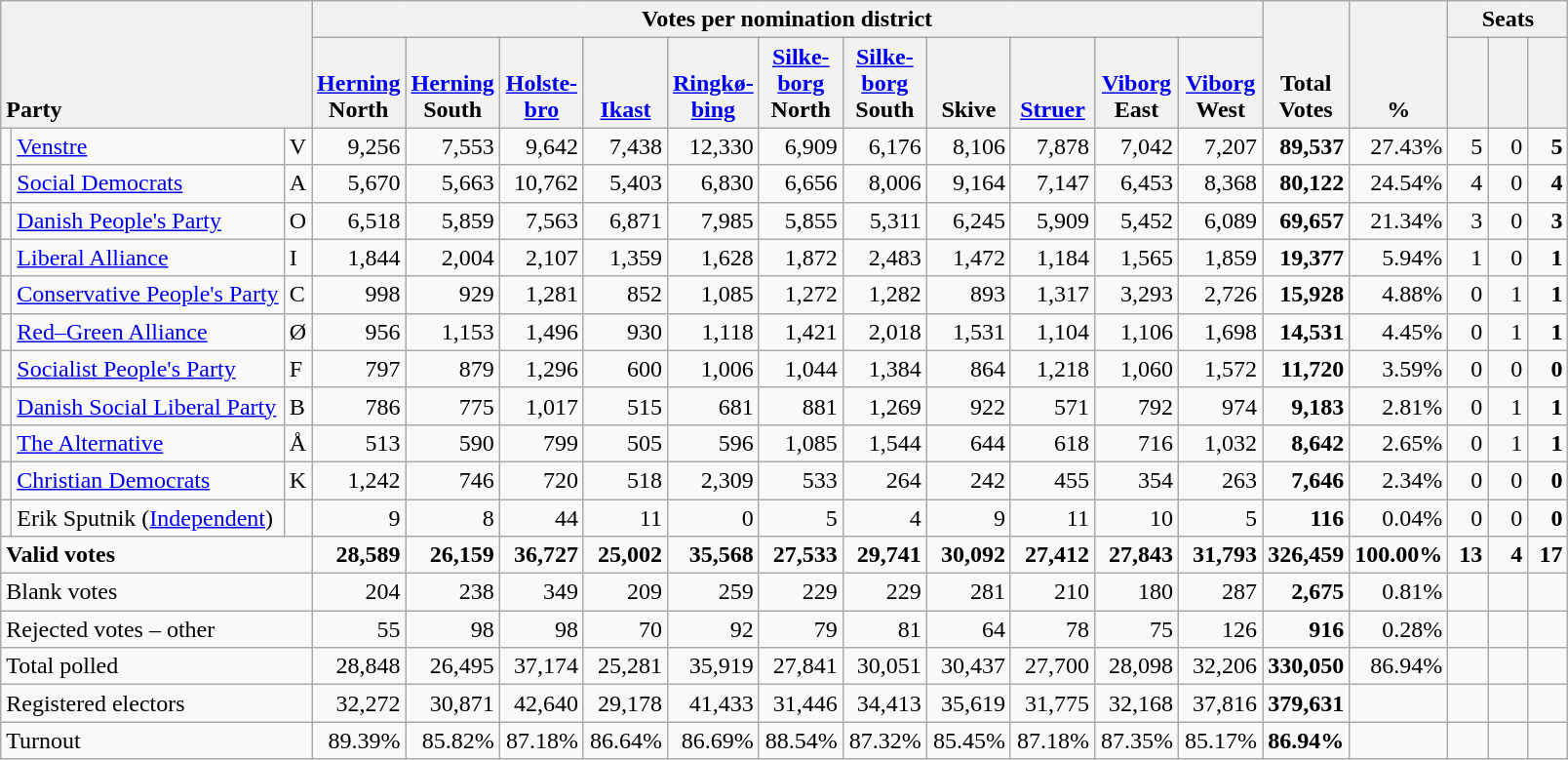<table class="wikitable" border="1" style="text-align:right;">
<tr>
<th style="text-align:left;" valign=bottom rowspan=2 colspan=3>Party</th>
<th colspan=11>Votes per nomination district</th>
<th align=center valign=bottom rowspan=2 width="50">Total Votes</th>
<th align=center valign=bottom rowspan=2 width="50">%</th>
<th colspan=3>Seats</th>
</tr>
<tr>
<th align=center valign=bottom width="50"><a href='#'>Herning</a> North</th>
<th align=center valign=bottom width="50"><a href='#'>Herning</a> South</th>
<th align=center valign=bottom width="50"><a href='#'>Holste- bro</a></th>
<th align=center valign=bottom width="50"><a href='#'>Ikast</a></th>
<th align=center valign=bottom width="50"><a href='#'>Ringkø- bing</a></th>
<th align=center valign=bottom width="50"><a href='#'>Silke- borg</a> North</th>
<th align=center valign=bottom width="50"><a href='#'>Silke- borg</a> South</th>
<th align=center valign=bottom width="50">Skive</th>
<th align=center valign=bottom width="50"><a href='#'>Struer</a></th>
<th align=center valign=bottom width="50"><a href='#'>Viborg</a> East</th>
<th align=center valign=bottom width="50"><a href='#'>Viborg</a> West</th>
<th align=center valign=bottom width="20"><small></small></th>
<th align=center valign=bottom width="20"><small><a href='#'></a></small></th>
<th align=center valign=bottom width="20"><small></small></th>
</tr>
<tr>
<td></td>
<td align=left><a href='#'>Venstre</a></td>
<td align=left>V</td>
<td>9,256</td>
<td>7,553</td>
<td>9,642</td>
<td>7,438</td>
<td>12,330</td>
<td>6,909</td>
<td>6,176</td>
<td>8,106</td>
<td>7,878</td>
<td>7,042</td>
<td>7,207</td>
<td><strong>89,537</strong></td>
<td>27.43%</td>
<td>5</td>
<td>0</td>
<td><strong>5</strong></td>
</tr>
<tr>
<td></td>
<td align=left><a href='#'>Social Democrats</a></td>
<td align=left>A</td>
<td>5,670</td>
<td>5,663</td>
<td>10,762</td>
<td>5,403</td>
<td>6,830</td>
<td>6,656</td>
<td>8,006</td>
<td>9,164</td>
<td>7,147</td>
<td>6,453</td>
<td>8,368</td>
<td><strong>80,122</strong></td>
<td>24.54%</td>
<td>4</td>
<td>0</td>
<td><strong>4</strong></td>
</tr>
<tr>
<td></td>
<td align=left><a href='#'>Danish People's Party</a></td>
<td align=left>O</td>
<td>6,518</td>
<td>5,859</td>
<td>7,563</td>
<td>6,871</td>
<td>7,985</td>
<td>5,855</td>
<td>5,311</td>
<td>6,245</td>
<td>5,909</td>
<td>5,452</td>
<td>6,089</td>
<td><strong>69,657</strong></td>
<td>21.34%</td>
<td>3</td>
<td>0</td>
<td><strong>3</strong></td>
</tr>
<tr>
<td></td>
<td align=left><a href='#'>Liberal Alliance</a></td>
<td align=left>I</td>
<td>1,844</td>
<td>2,004</td>
<td>2,107</td>
<td>1,359</td>
<td>1,628</td>
<td>1,872</td>
<td>2,483</td>
<td>1,472</td>
<td>1,184</td>
<td>1,565</td>
<td>1,859</td>
<td><strong>19,377</strong></td>
<td>5.94%</td>
<td>1</td>
<td>0</td>
<td><strong>1</strong></td>
</tr>
<tr>
<td></td>
<td align=left style="white-space: nowrap;"><a href='#'>Conservative People's Party</a></td>
<td align=left>C</td>
<td>998</td>
<td>929</td>
<td>1,281</td>
<td>852</td>
<td>1,085</td>
<td>1,272</td>
<td>1,282</td>
<td>893</td>
<td>1,317</td>
<td>3,293</td>
<td>2,726</td>
<td><strong>15,928</strong></td>
<td>4.88%</td>
<td>0</td>
<td>1</td>
<td><strong>1</strong></td>
</tr>
<tr>
<td></td>
<td align=left><a href='#'>Red–Green Alliance</a></td>
<td align=left>Ø</td>
<td>956</td>
<td>1,153</td>
<td>1,496</td>
<td>930</td>
<td>1,118</td>
<td>1,421</td>
<td>2,018</td>
<td>1,531</td>
<td>1,104</td>
<td>1,106</td>
<td>1,698</td>
<td><strong>14,531</strong></td>
<td>4.45%</td>
<td>0</td>
<td>1</td>
<td><strong>1</strong></td>
</tr>
<tr>
<td></td>
<td align=left><a href='#'>Socialist People's Party</a></td>
<td align=left>F</td>
<td>797</td>
<td>879</td>
<td>1,296</td>
<td>600</td>
<td>1,006</td>
<td>1,044</td>
<td>1,384</td>
<td>864</td>
<td>1,218</td>
<td>1,060</td>
<td>1,572</td>
<td><strong>11,720</strong></td>
<td>3.59%</td>
<td>0</td>
<td>0</td>
<td><strong>0</strong></td>
</tr>
<tr>
<td></td>
<td align=left><a href='#'>Danish Social Liberal Party</a></td>
<td align=left>B</td>
<td>786</td>
<td>775</td>
<td>1,017</td>
<td>515</td>
<td>681</td>
<td>881</td>
<td>1,269</td>
<td>922</td>
<td>571</td>
<td>792</td>
<td>974</td>
<td><strong>9,183</strong></td>
<td>2.81%</td>
<td>0</td>
<td>1</td>
<td><strong>1</strong></td>
</tr>
<tr>
<td></td>
<td align=left><a href='#'>The Alternative</a></td>
<td align=left>Å</td>
<td>513</td>
<td>590</td>
<td>799</td>
<td>505</td>
<td>596</td>
<td>1,085</td>
<td>1,544</td>
<td>644</td>
<td>618</td>
<td>716</td>
<td>1,032</td>
<td><strong>8,642</strong></td>
<td>2.65%</td>
<td>0</td>
<td>1</td>
<td><strong>1</strong></td>
</tr>
<tr>
<td></td>
<td align=left><a href='#'>Christian Democrats</a></td>
<td align=left>K</td>
<td>1,242</td>
<td>746</td>
<td>720</td>
<td>518</td>
<td>2,309</td>
<td>533</td>
<td>264</td>
<td>242</td>
<td>455</td>
<td>354</td>
<td>263</td>
<td><strong>7,646</strong></td>
<td>2.34%</td>
<td>0</td>
<td>0</td>
<td><strong>0</strong></td>
</tr>
<tr>
<td></td>
<td align=left>Erik Sputnik (<a href='#'>Independent</a>)</td>
<td></td>
<td>9</td>
<td>8</td>
<td>44</td>
<td>11</td>
<td>0</td>
<td>5</td>
<td>4</td>
<td>9</td>
<td>11</td>
<td>10</td>
<td>5</td>
<td><strong>116</strong></td>
<td>0.04%</td>
<td>0</td>
<td>0</td>
<td><strong>0</strong></td>
</tr>
<tr style="font-weight:bold">
<td align=left colspan=3>Valid votes</td>
<td>28,589</td>
<td>26,159</td>
<td>36,727</td>
<td>25,002</td>
<td>35,568</td>
<td>27,533</td>
<td>29,741</td>
<td>30,092</td>
<td>27,412</td>
<td>27,843</td>
<td>31,793</td>
<td>326,459</td>
<td>100.00%</td>
<td>13</td>
<td>4</td>
<td>17</td>
</tr>
<tr>
<td align=left colspan=3>Blank votes</td>
<td>204</td>
<td>238</td>
<td>349</td>
<td>209</td>
<td>259</td>
<td>229</td>
<td>229</td>
<td>281</td>
<td>210</td>
<td>180</td>
<td>287</td>
<td><strong>2,675</strong></td>
<td>0.81%</td>
<td></td>
<td></td>
<td></td>
</tr>
<tr>
<td align=left colspan=3>Rejected votes – other</td>
<td>55</td>
<td>98</td>
<td>98</td>
<td>70</td>
<td>92</td>
<td>79</td>
<td>81</td>
<td>64</td>
<td>78</td>
<td>75</td>
<td>126</td>
<td><strong>916</strong></td>
<td>0.28%</td>
<td></td>
<td></td>
<td></td>
</tr>
<tr>
<td align=left colspan=3>Total polled</td>
<td>28,848</td>
<td>26,495</td>
<td>37,174</td>
<td>25,281</td>
<td>35,919</td>
<td>27,841</td>
<td>30,051</td>
<td>30,437</td>
<td>27,700</td>
<td>28,098</td>
<td>32,206</td>
<td><strong>330,050</strong></td>
<td>86.94%</td>
<td></td>
<td></td>
<td></td>
</tr>
<tr>
<td align=left colspan=3>Registered electors</td>
<td>32,272</td>
<td>30,871</td>
<td>42,640</td>
<td>29,178</td>
<td>41,433</td>
<td>31,446</td>
<td>34,413</td>
<td>35,619</td>
<td>31,775</td>
<td>32,168</td>
<td>37,816</td>
<td><strong>379,631</strong></td>
<td></td>
<td></td>
<td></td>
<td></td>
</tr>
<tr>
<td align=left colspan=3>Turnout</td>
<td>89.39%</td>
<td>85.82%</td>
<td>87.18%</td>
<td>86.64%</td>
<td>86.69%</td>
<td>88.54%</td>
<td>87.32%</td>
<td>85.45%</td>
<td>87.18%</td>
<td>87.35%</td>
<td>85.17%</td>
<td><strong>86.94%</strong></td>
<td></td>
<td></td>
<td></td>
<td></td>
</tr>
</table>
